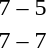<table style="text-align:center">
<tr>
<th width=200></th>
<th width=100></th>
<th width=200></th>
</tr>
<tr>
<td align=right><strong></strong></td>
<td>7 – 5</td>
<td align=left></td>
</tr>
<tr>
<td align=right><strong></strong></td>
<td>7 – 7</td>
<td align=left><strong></strong></td>
</tr>
</table>
